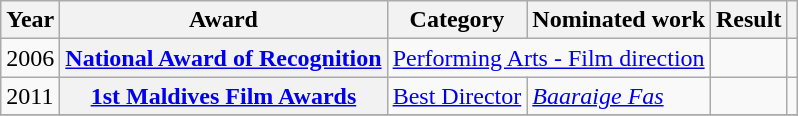<table class="wikitable plainrowheaders sortable">
<tr>
<th scope="col">Year</th>
<th scope="col">Award</th>
<th scope="col">Category</th>
<th scope="col">Nominated work</th>
<th scope="col">Result</th>
<th scope="col" class="unsortable"></th>
</tr>
<tr>
<td>2006</td>
<th scope="row"><a href='#'>National Award of Recognition</a></th>
<td colspan="2"><a href='#'>Performing Arts - Film direction</a></td>
<td></td>
<td style="text-align:center;"></td>
</tr>
<tr>
<td>2011</td>
<th scope="row"><a href='#'>1st Maldives Film Awards</a></th>
<td><a href='#'>Best Director</a></td>
<td><em><a href='#'>Baaraige Fas</a></em></td>
<td></td>
<td style="text-align:center;"></td>
</tr>
<tr>
</tr>
</table>
